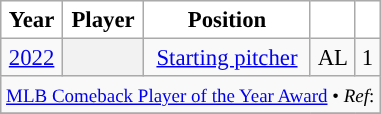<table class="wikitable sortable plainrowheaders" style="font-size: 95%; text-align:center">
<tr>
<th scope="col" style="background-color:#ffffff; border-top:#">Year</th>
<th scope="col" style="background-color:#ffffff; border-top:#">Player</th>
<th scope="col" style="background-color:#ffffff; border-top:#">Position</th>
<th scope="col" style="background-color:#ffffff; border-top:#"></th>
<th scope="col" style="background-color:#ffffff; border-top:#"></th>
</tr>
<tr>
<td><a href='#'>2022</a></td>
<th scope="row" style="text-align:center"></th>
<td><a href='#'>Starting pitcher</a></td>
<td>AL</td>
<td>1</td>
</tr>
<tr class="sortbottom">
<td style="text-align:right"; colspan="5"><small><a href='#'>MLB Comeback Player of the Year Award</a> • <em>Ref</em>:</small></td>
</tr>
<tr>
</tr>
</table>
